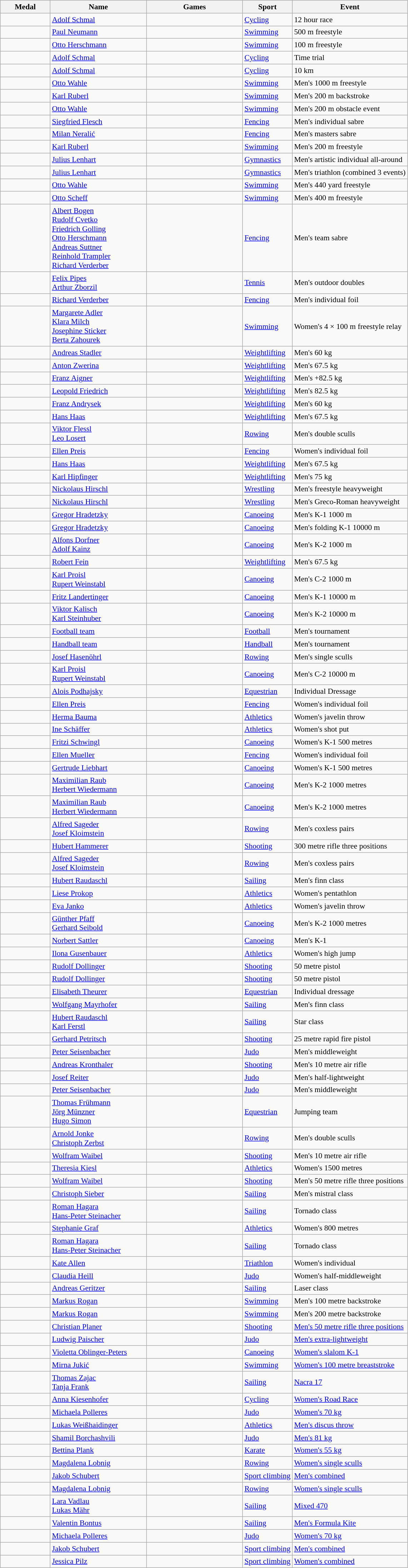<table class="wikitable sortable" style="font-size:90%">
<tr>
<th style="width:6em">Medal</th>
<th style="width:12em">Name</th>
<th style="width:12em">Games</th>
<th>Sport</th>
<th>Event</th>
</tr>
<tr>
<td></td>
<td><a href='#'>Adolf Schmal</a></td>
<td></td>
<td> <a href='#'>Cycling</a></td>
<td>12 hour race</td>
</tr>
<tr>
<td></td>
<td><a href='#'>Paul Neumann</a></td>
<td></td>
<td> <a href='#'>Swimming</a></td>
<td>500 m freestyle</td>
</tr>
<tr>
<td></td>
<td><a href='#'>Otto Herschmann</a></td>
<td></td>
<td> <a href='#'>Swimming</a></td>
<td>100 m freestyle</td>
</tr>
<tr>
<td></td>
<td><a href='#'>Adolf Schmal</a></td>
<td></td>
<td> <a href='#'>Cycling</a></td>
<td>Time trial</td>
</tr>
<tr>
<td></td>
<td><a href='#'>Adolf Schmal</a></td>
<td></td>
<td> <a href='#'>Cycling</a></td>
<td>10 km</td>
</tr>
<tr>
<td></td>
<td><a href='#'>Otto Wahle</a></td>
<td></td>
<td> <a href='#'>Swimming</a></td>
<td>Men's 1000 m freestyle</td>
</tr>
<tr>
<td></td>
<td><a href='#'>Karl Ruberl</a></td>
<td></td>
<td> <a href='#'>Swimming</a></td>
<td>Men's 200 m backstroke</td>
</tr>
<tr>
<td></td>
<td><a href='#'>Otto Wahle</a></td>
<td></td>
<td> <a href='#'>Swimming</a></td>
<td>Men's 200 m obstacle event</td>
</tr>
<tr>
<td></td>
<td><a href='#'>Siegfried Flesch</a></td>
<td></td>
<td> <a href='#'>Fencing</a></td>
<td>Men's individual sabre</td>
</tr>
<tr>
<td></td>
<td><a href='#'>Milan Neralić</a></td>
<td></td>
<td> <a href='#'>Fencing</a></td>
<td>Men's masters sabre</td>
</tr>
<tr>
<td></td>
<td><a href='#'>Karl Ruberl</a></td>
<td></td>
<td> <a href='#'>Swimming</a></td>
<td>Men's 200 m freestyle</td>
</tr>
<tr>
<td></td>
<td><a href='#'>Julius Lenhart</a></td>
<td></td>
<td> <a href='#'>Gymnastics</a></td>
<td>Men's artistic individual all-around</td>
</tr>
<tr>
<td></td>
<td><a href='#'>Julius Lenhart</a></td>
<td></td>
<td> <a href='#'>Gymnastics</a></td>
<td>Men's triathlon (combined 3 events)</td>
</tr>
<tr>
<td></td>
<td><a href='#'>Otto Wahle</a></td>
<td></td>
<td> <a href='#'>Swimming</a></td>
<td>Men's 440 yard freestyle</td>
</tr>
<tr>
<td></td>
<td><a href='#'>Otto Scheff</a></td>
<td></td>
<td> <a href='#'>Swimming</a></td>
<td>Men's 400 m freestyle</td>
</tr>
<tr>
<td></td>
<td><a href='#'>Albert Bogen</a><br><a href='#'>Rudolf Cvetko</a><br><a href='#'>Friedrich Golling</a><br><a href='#'>Otto Herschmann</a><br><a href='#'>Andreas Suttner</a><br><a href='#'>Reinhold Trampler</a><br><a href='#'>Richard Verderber</a></td>
<td></td>
<td> <a href='#'>Fencing</a></td>
<td>Men's team sabre</td>
</tr>
<tr>
<td></td>
<td><a href='#'>Felix Pipes</a><br><a href='#'>Arthur Zborzil</a></td>
<td></td>
<td> <a href='#'>Tennis</a></td>
<td>Men's outdoor doubles</td>
</tr>
<tr>
<td></td>
<td><a href='#'>Richard Verderber</a></td>
<td></td>
<td> <a href='#'>Fencing</a></td>
<td>Men's individual foil</td>
</tr>
<tr>
<td></td>
<td><a href='#'>Margarete Adler</a><br><a href='#'>Klara Milch</a><br><a href='#'>Josephine Sticker</a><br><a href='#'>Berta Zahourek</a></td>
<td></td>
<td> <a href='#'>Swimming</a></td>
<td>Women's 4 × 100 m freestyle relay</td>
</tr>
<tr>
<td></td>
<td><a href='#'>Andreas Stadler</a></td>
<td></td>
<td> <a href='#'>Weightlifting</a></td>
<td>Men's 60 kg</td>
</tr>
<tr>
<td></td>
<td><a href='#'>Anton Zwerina</a></td>
<td></td>
<td> <a href='#'>Weightlifting</a></td>
<td>Men's 67.5 kg</td>
</tr>
<tr>
<td></td>
<td><a href='#'>Franz Aigner</a></td>
<td></td>
<td> <a href='#'>Weightlifting</a></td>
<td>Men's +82.5 kg</td>
</tr>
<tr>
<td></td>
<td><a href='#'>Leopold Friedrich</a></td>
<td></td>
<td> <a href='#'>Weightlifting</a></td>
<td>Men's 82.5 kg</td>
</tr>
<tr>
<td></td>
<td><a href='#'>Franz Andrysek</a></td>
<td></td>
<td> <a href='#'>Weightlifting</a></td>
<td>Men's 60 kg</td>
</tr>
<tr>
<td></td>
<td><a href='#'>Hans Haas</a></td>
<td></td>
<td> <a href='#'>Weightlifting</a></td>
<td>Men's 67.5 kg</td>
</tr>
<tr>
<td></td>
<td><a href='#'>Viktor Flessl</a><br><a href='#'>Leo Losert</a></td>
<td></td>
<td> <a href='#'>Rowing</a></td>
<td>Men's double sculls</td>
</tr>
<tr>
<td></td>
<td><a href='#'>Ellen Preis</a></td>
<td></td>
<td> <a href='#'>Fencing</a></td>
<td>Women's individual foil</td>
</tr>
<tr>
<td></td>
<td><a href='#'>Hans Haas</a></td>
<td></td>
<td> <a href='#'>Weightlifting</a></td>
<td>Men's 67.5 kg</td>
</tr>
<tr>
<td></td>
<td><a href='#'>Karl Hipfinger</a></td>
<td></td>
<td> <a href='#'>Weightlifting</a></td>
<td>Men's 75 kg</td>
</tr>
<tr>
<td></td>
<td><a href='#'>Nickolaus Hirschl</a></td>
<td></td>
<td> <a href='#'>Wrestling</a></td>
<td>Men's freestyle heavyweight</td>
</tr>
<tr>
<td></td>
<td><a href='#'>Nickolaus Hirschl</a></td>
<td></td>
<td> <a href='#'>Wrestling</a></td>
<td>Men's Greco-Roman heavyweight</td>
</tr>
<tr>
<td></td>
<td><a href='#'>Gregor Hradetzky</a></td>
<td></td>
<td> <a href='#'>Canoeing</a></td>
<td>Men's K-1 1000 m</td>
</tr>
<tr>
<td></td>
<td><a href='#'>Gregor Hradetzky</a></td>
<td></td>
<td> <a href='#'>Canoeing</a></td>
<td>Men's folding K-1 10000 m</td>
</tr>
<tr>
<td></td>
<td><a href='#'>Alfons Dorfner</a><br><a href='#'>Adolf Kainz</a></td>
<td></td>
<td> <a href='#'>Canoeing</a></td>
<td>Men's K-2 1000 m</td>
</tr>
<tr>
<td></td>
<td><a href='#'>Robert Fein</a></td>
<td></td>
<td> <a href='#'>Weightlifting</a></td>
<td>Men's 67.5 kg</td>
</tr>
<tr>
<td></td>
<td><a href='#'>Karl Proisl</a><br><a href='#'>Rupert Weinstabl</a></td>
<td></td>
<td> <a href='#'>Canoeing</a></td>
<td>Men's C-2 1000 m</td>
</tr>
<tr>
<td></td>
<td><a href='#'>Fritz Landertinger</a></td>
<td></td>
<td> <a href='#'>Canoeing</a></td>
<td>Men's K-1 10000 m</td>
</tr>
<tr>
<td></td>
<td><a href='#'>Viktor Kalisch</a><br><a href='#'>Karl Steinhuber</a></td>
<td></td>
<td> <a href='#'>Canoeing</a></td>
<td>Men's K-2 10000 m</td>
</tr>
<tr>
<td></td>
<td><a href='#'>Football team</a></td>
<td></td>
<td> <a href='#'>Football</a></td>
<td>Men's tournament</td>
</tr>
<tr>
<td></td>
<td><a href='#'>Handball team</a></td>
<td></td>
<td> <a href='#'>Handball</a></td>
<td>Men's tournament</td>
</tr>
<tr>
<td></td>
<td><a href='#'>Josef Hasenöhrl</a></td>
<td></td>
<td> <a href='#'>Rowing</a></td>
<td>Men's single sculls</td>
</tr>
<tr>
<td></td>
<td><a href='#'>Karl Proisl</a><br><a href='#'>Rupert Weinstabl</a></td>
<td></td>
<td> <a href='#'>Canoeing</a></td>
<td>Men's C-2 10000 m</td>
</tr>
<tr>
<td></td>
<td><a href='#'>Alois Podhajsky</a></td>
<td></td>
<td> <a href='#'>Equestrian</a></td>
<td>Individual Dressage</td>
</tr>
<tr>
<td></td>
<td><a href='#'>Ellen Preis</a></td>
<td></td>
<td> <a href='#'>Fencing</a></td>
<td>Women's individual foil</td>
</tr>
<tr>
<td></td>
<td><a href='#'>Herma Bauma</a></td>
<td></td>
<td> <a href='#'>Athletics</a></td>
<td>Women's javelin throw</td>
</tr>
<tr>
<td></td>
<td><a href='#'>Ine Schäffer</a></td>
<td></td>
<td> <a href='#'>Athletics</a></td>
<td>Women's shot put</td>
</tr>
<tr>
<td></td>
<td><a href='#'>Fritzi Schwingl</a></td>
<td></td>
<td> <a href='#'>Canoeing</a></td>
<td>Women's K-1 500 metres</td>
</tr>
<tr>
<td></td>
<td><a href='#'>Ellen Mueller</a></td>
<td></td>
<td> <a href='#'>Fencing</a></td>
<td>Women's individual foil</td>
</tr>
<tr>
<td></td>
<td><a href='#'>Gertrude Liebhart</a></td>
<td></td>
<td> <a href='#'>Canoeing</a></td>
<td>Women's K-1 500 metres</td>
</tr>
<tr>
<td></td>
<td><a href='#'>Maximilian Raub</a><br><a href='#'>Herbert Wiedermann</a></td>
<td></td>
<td> <a href='#'>Canoeing</a></td>
<td>Men's K-2 1000 metres</td>
</tr>
<tr>
<td></td>
<td><a href='#'>Maximilian Raub</a><br><a href='#'>Herbert Wiedermann</a></td>
<td></td>
<td> <a href='#'>Canoeing</a></td>
<td>Men's K-2 1000 metres</td>
</tr>
<tr>
<td></td>
<td><a href='#'>Alfred Sageder</a><br><a href='#'>Josef Kloimstein</a></td>
<td></td>
<td> <a href='#'>Rowing</a></td>
<td>Men's coxless pairs</td>
</tr>
<tr>
<td></td>
<td><a href='#'>Hubert Hammerer</a></td>
<td></td>
<td> <a href='#'>Shooting</a></td>
<td>300 metre rifle three positions</td>
</tr>
<tr>
<td></td>
<td><a href='#'>Alfred Sageder</a><br><a href='#'>Josef Kloimstein</a></td>
<td></td>
<td> <a href='#'>Rowing</a></td>
<td>Men's coxless pairs</td>
</tr>
<tr>
<td></td>
<td><a href='#'>Hubert Raudaschl</a></td>
<td></td>
<td> <a href='#'>Sailing</a></td>
<td>Men's finn class</td>
</tr>
<tr>
<td></td>
<td><a href='#'>Liese Prokop</a></td>
<td></td>
<td> <a href='#'>Athletics</a></td>
<td>Women's pentathlon</td>
</tr>
<tr>
<td></td>
<td><a href='#'>Eva Janko</a></td>
<td></td>
<td> <a href='#'>Athletics</a></td>
<td>Women's javelin throw</td>
</tr>
<tr>
<td></td>
<td><a href='#'>Günther Pfaff</a><br><a href='#'>Gerhard Seibold</a></td>
<td></td>
<td> <a href='#'>Canoeing</a></td>
<td>Men's K-2 1000 metres</td>
</tr>
<tr>
<td></td>
<td><a href='#'>Norbert Sattler</a></td>
<td></td>
<td> <a href='#'>Canoeing</a></td>
<td>Men's K-1</td>
</tr>
<tr>
<td></td>
<td><a href='#'>Ilona Gusenbauer</a></td>
<td></td>
<td> <a href='#'>Athletics</a></td>
<td>Women's high jump</td>
</tr>
<tr>
<td></td>
<td><a href='#'>Rudolf Dollinger</a></td>
<td></td>
<td> <a href='#'>Shooting</a></td>
<td>50 metre pistol</td>
</tr>
<tr>
<td></td>
<td><a href='#'>Rudolf Dollinger</a></td>
<td></td>
<td> <a href='#'>Shooting</a></td>
<td>50 metre pistol</td>
</tr>
<tr>
<td></td>
<td><a href='#'>Elisabeth Theurer</a></td>
<td></td>
<td> <a href='#'>Equestrian</a></td>
<td>Individual dressage</td>
</tr>
<tr>
<td></td>
<td><a href='#'>Wolfgang Mayrhofer</a></td>
<td></td>
<td> <a href='#'>Sailing</a></td>
<td>Men's finn class</td>
</tr>
<tr>
<td></td>
<td><a href='#'>Hubert Raudaschl</a><br><a href='#'>Karl Ferstl</a></td>
<td></td>
<td> <a href='#'>Sailing</a></td>
<td>Star class</td>
</tr>
<tr>
<td></td>
<td><a href='#'>Gerhard Petritsch</a></td>
<td></td>
<td> <a href='#'>Shooting</a></td>
<td>25 metre rapid fire pistol</td>
</tr>
<tr>
<td></td>
<td><a href='#'>Peter Seisenbacher</a></td>
<td></td>
<td> <a href='#'>Judo</a></td>
<td>Men's middleweight</td>
</tr>
<tr>
<td></td>
<td><a href='#'>Andreas Kronthaler</a></td>
<td></td>
<td> <a href='#'>Shooting</a></td>
<td>Men's 10 metre air rifle</td>
</tr>
<tr>
<td></td>
<td><a href='#'>Josef Reiter</a></td>
<td></td>
<td> <a href='#'>Judo</a></td>
<td>Men's half-lightweight</td>
</tr>
<tr>
<td></td>
<td><a href='#'>Peter Seisenbacher</a></td>
<td></td>
<td> <a href='#'>Judo</a></td>
<td>Men's middleweight</td>
</tr>
<tr>
<td></td>
<td><a href='#'>Thomas Frühmann</a><br><a href='#'>Jörg Münzner</a><br><a href='#'>Hugo Simon</a></td>
<td></td>
<td> <a href='#'>Equestrian</a></td>
<td>Jumping team</td>
</tr>
<tr>
<td></td>
<td><a href='#'>Arnold Jonke</a><br><a href='#'>Christoph Zerbst</a></td>
<td></td>
<td> <a href='#'>Rowing</a></td>
<td>Men's double sculls</td>
</tr>
<tr>
<td></td>
<td><a href='#'>Wolfram Waibel</a></td>
<td></td>
<td> <a href='#'>Shooting</a></td>
<td>Men's 10 metre air rifle</td>
</tr>
<tr>
<td></td>
<td><a href='#'>Theresia Kiesl</a></td>
<td></td>
<td> <a href='#'>Athletics</a></td>
<td>Women's 1500 metres</td>
</tr>
<tr>
<td></td>
<td><a href='#'>Wolfram Waibel</a></td>
<td></td>
<td> <a href='#'>Shooting</a></td>
<td>Men's 50 metre rifle three positions</td>
</tr>
<tr>
<td></td>
<td><a href='#'>Christoph Sieber</a></td>
<td></td>
<td> <a href='#'>Sailing</a></td>
<td>Men's mistral class</td>
</tr>
<tr>
<td></td>
<td><a href='#'>Roman Hagara</a><br><a href='#'>Hans-Peter Steinacher</a></td>
<td></td>
<td> <a href='#'>Sailing</a></td>
<td>Tornado class</td>
</tr>
<tr>
<td></td>
<td><a href='#'>Stephanie Graf</a></td>
<td></td>
<td> <a href='#'>Athletics</a></td>
<td>Women's 800 metres</td>
</tr>
<tr>
<td></td>
<td><a href='#'>Roman Hagara</a><br><a href='#'>Hans-Peter Steinacher</a></td>
<td></td>
<td> <a href='#'>Sailing</a></td>
<td>Tornado class</td>
</tr>
<tr>
<td></td>
<td><a href='#'>Kate Allen</a></td>
<td></td>
<td> <a href='#'>Triathlon</a></td>
<td>Women's individual</td>
</tr>
<tr>
<td></td>
<td><a href='#'>Claudia Heill</a></td>
<td></td>
<td> <a href='#'>Judo</a></td>
<td>Women's half-middleweight</td>
</tr>
<tr>
<td></td>
<td><a href='#'>Andreas Geritzer</a></td>
<td></td>
<td> <a href='#'>Sailing</a></td>
<td>Laser class</td>
</tr>
<tr>
<td></td>
<td><a href='#'>Markus Rogan</a></td>
<td></td>
<td> <a href='#'>Swimming</a></td>
<td>Men's 100 metre backstroke</td>
</tr>
<tr>
<td></td>
<td><a href='#'>Markus Rogan</a></td>
<td></td>
<td> <a href='#'>Swimming</a></td>
<td>Men's 200 metre backstroke</td>
</tr>
<tr>
<td></td>
<td><a href='#'>Christian Planer</a></td>
<td></td>
<td> <a href='#'>Shooting</a></td>
<td><a href='#'>Men's 50 metre rifle three positions</a></td>
</tr>
<tr>
<td></td>
<td><a href='#'>Ludwig Paischer</a></td>
<td></td>
<td> <a href='#'>Judo</a></td>
<td><a href='#'>Men's extra-lightweight</a></td>
</tr>
<tr>
<td></td>
<td><a href='#'>Violetta Oblinger-Peters</a></td>
<td></td>
<td> <a href='#'>Canoeing</a></td>
<td><a href='#'>Women's slalom K-1</a></td>
</tr>
<tr>
<td></td>
<td><a href='#'>Mirna Jukić</a></td>
<td></td>
<td> <a href='#'>Swimming</a></td>
<td><a href='#'>Women's 100 metre breaststroke</a></td>
</tr>
<tr>
<td></td>
<td><a href='#'>Thomas Zajac</a><br><a href='#'>Tanja Frank</a></td>
<td></td>
<td> <a href='#'>Sailing</a></td>
<td><a href='#'>Nacra 17</a></td>
</tr>
<tr>
<td></td>
<td><a href='#'>Anna Kiesenhofer</a></td>
<td></td>
<td> <a href='#'>Cycling</a></td>
<td><a href='#'>Women's Road Race</a></td>
</tr>
<tr>
<td></td>
<td><a href='#'>Michaela Polleres</a></td>
<td></td>
<td> <a href='#'>Judo</a></td>
<td><a href='#'>Women's 70 kg</a></td>
</tr>
<tr>
<td></td>
<td><a href='#'>Lukas Weißhaidinger</a></td>
<td></td>
<td> <a href='#'>Athletics</a></td>
<td><a href='#'> Men's discus throw</a></td>
</tr>
<tr>
<td></td>
<td><a href='#'>Shamil Borchashvili</a></td>
<td></td>
<td> <a href='#'>Judo</a></td>
<td><a href='#'>Men's 81 kg</a></td>
</tr>
<tr>
<td></td>
<td><a href='#'>Bettina Plank</a></td>
<td></td>
<td> <a href='#'>Karate</a></td>
<td><a href='#'>Women's 55 kg</a></td>
</tr>
<tr>
<td></td>
<td><a href='#'>Magdalena Lobnig</a></td>
<td></td>
<td> <a href='#'>Rowing</a></td>
<td><a href='#'>Women's single sculls</a></td>
</tr>
<tr>
<td></td>
<td><a href='#'>Jakob Schubert</a></td>
<td></td>
<td> <a href='#'>Sport climbing</a></td>
<td><a href='#'>Men's combined</a></td>
</tr>
<tr>
<td></td>
<td><a href='#'>Magdalena Lobnig</a></td>
<td></td>
<td> <a href='#'>Rowing</a></td>
<td><a href='#'>Women's single sculls</a></td>
</tr>
<tr>
<td></td>
<td><a href='#'>Lara Vadlau</a><br><a href='#'>Lukas Mähr</a></td>
<td></td>
<td> <a href='#'>Sailing</a></td>
<td><a href='#'>Mixed 470</a></td>
</tr>
<tr>
<td></td>
<td><a href='#'>Valentin Bontus</a></td>
<td></td>
<td> <a href='#'>Sailing</a></td>
<td><a href='#'>Men's Formula Kite</a></td>
</tr>
<tr>
<td></td>
<td><a href='#'>Michaela Polleres</a></td>
<td></td>
<td> <a href='#'>Judo</a></td>
<td><a href='#'>Women's 70 kg</a></td>
</tr>
<tr>
<td></td>
<td><a href='#'>Jakob Schubert</a></td>
<td></td>
<td> <a href='#'>Sport climbing</a></td>
<td><a href='#'>Men's combined</a></td>
</tr>
<tr>
<td></td>
<td><a href='#'>Jessica Pilz</a></td>
<td></td>
<td> <a href='#'>Sport climbing</a></td>
<td><a href='#'>Women's combined</a></td>
</tr>
</table>
